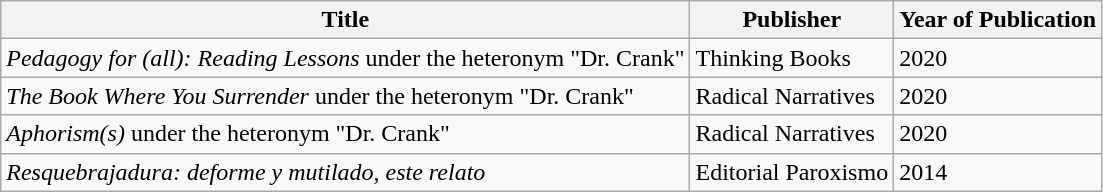<table class="wikitable">
<tr>
<th>Title</th>
<th>Publisher</th>
<th>Year of Publication</th>
</tr>
<tr>
<td><em>Pedagogy for (all): Reading Lessons</em> under the heteronym "Dr. Crank"</td>
<td>Thinking Books</td>
<td>2020</td>
</tr>
<tr>
<td><em>The Book Where You Surrender</em> under the heteronym "Dr. Crank"</td>
<td>Radical Narratives</td>
<td>2020</td>
</tr>
<tr>
<td><em>Aphorism(s)</em> under the heteronym "Dr. Crank"</td>
<td>Radical Narratives</td>
<td>2020</td>
</tr>
<tr>
<td><em>Resquebrajadura: deforme y mutilado, este relato</em></td>
<td>Editorial Paroxismo</td>
<td>2014</td>
</tr>
</table>
